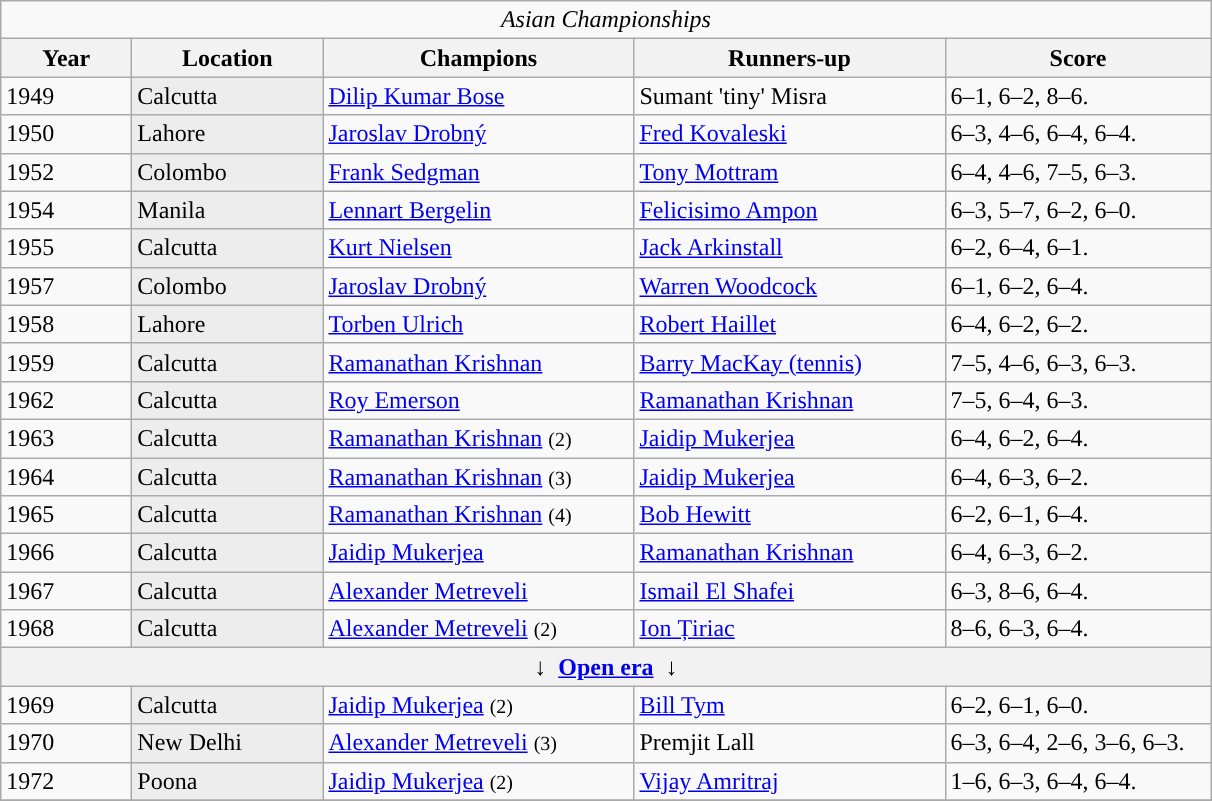<table class="wikitable">
<tr>
<td colspan=5 align=center><em>Asian Championships</em></td>
</tr>
<tr>
<th style="width:80px">Year</th>
<th style="width:120px">Location</th>
<th style="width:200px">Champions</th>
<th style="width:200px">Runners-up</th>
<th style="width:170px" class="unsortable">Score</th>
</tr>
<tr>
<td>1949</td>
<td style="background:#ededed">Calcutta</td>
<td> <a href='#'>Dilip Kumar Bose</a></td>
<td> Sumant 'tiny' Misra</td>
<td>6–1, 6–2, 8–6.</td>
</tr>
<tr>
<td>1950</td>
<td style="background:#ededed">Lahore</td>
<td> <a href='#'>Jaroslav Drobný</a></td>
<td> <a href='#'>Fred Kovaleski</a></td>
<td>6–3, 4–6, 6–4, 6–4.</td>
</tr>
<tr>
<td>1952</td>
<td style="background:#ededed">Colombo</td>
<td> <a href='#'>Frank Sedgman</a></td>
<td> <a href='#'>Tony Mottram</a></td>
<td>6–4, 4–6, 7–5, 6–3.</td>
</tr>
<tr>
<td>1954</td>
<td style="background:#ededed">Manila</td>
<td> <a href='#'>Lennart Bergelin</a></td>
<td> <a href='#'>Felicisimo Ampon</a></td>
<td>6–3, 5–7, 6–2, 6–0.</td>
</tr>
<tr>
<td>1955</td>
<td style="background:#ededed">Calcutta</td>
<td> <a href='#'>Kurt Nielsen</a></td>
<td> <a href='#'>Jack Arkinstall</a></td>
<td>6–2, 6–4, 6–1.</td>
</tr>
<tr>
<td>1957</td>
<td style="background:#ededed">Colombo</td>
<td> <a href='#'>Jaroslav Drobný</a></td>
<td> <a href='#'>Warren Woodcock</a></td>
<td>6–1, 6–2, 6–4.</td>
</tr>
<tr>
<td>1958</td>
<td style="background:#ededed">Lahore</td>
<td> <a href='#'>Torben Ulrich</a></td>
<td> <a href='#'>Robert Haillet</a></td>
<td>6–4, 6–2, 6–2.</td>
</tr>
<tr>
<td>1959</td>
<td style="background:#ededed">Calcutta</td>
<td> <a href='#'>Ramanathan Krishnan</a></td>
<td> <a href='#'>Barry MacKay (tennis)</a></td>
<td>7–5, 4–6, 6–3, 6–3.</td>
</tr>
<tr>
<td>1962</td>
<td style="background:#ededed">Calcutta</td>
<td> <a href='#'>Roy Emerson</a></td>
<td> <a href='#'>Ramanathan Krishnan</a></td>
<td>7–5, 6–4, 6–3.</td>
</tr>
<tr>
<td>1963</td>
<td style="background:#ededed">Calcutta</td>
<td> <a href='#'>Ramanathan Krishnan</a> <small>(2)</small></td>
<td> <a href='#'>Jaidip Mukerjea</a></td>
<td>6–4, 6–2, 6–4.</td>
</tr>
<tr>
<td>1964</td>
<td style="background:#ededed">Calcutta</td>
<td> <a href='#'>Ramanathan Krishnan</a> <small>(3)</small></td>
<td> <a href='#'>Jaidip Mukerjea</a></td>
<td>6–4, 6–3, 6–2.</td>
</tr>
<tr>
<td>1965</td>
<td style="background:#ededed">Calcutta</td>
<td> <a href='#'>Ramanathan Krishnan</a> <small>(4)</small></td>
<td> <a href='#'>Bob Hewitt</a></td>
<td>6–2, 6–1, 6–4.</td>
</tr>
<tr>
<td>1966</td>
<td style="background:#ededed">Calcutta</td>
<td> <a href='#'>Jaidip Mukerjea</a></td>
<td> <a href='#'>Ramanathan Krishnan</a></td>
<td>6–4, 6–3, 6–2.</td>
</tr>
<tr>
<td>1967</td>
<td style="background:#ededed">Calcutta</td>
<td> <a href='#'>Alexander Metreveli</a></td>
<td> <a href='#'>Ismail El Shafei</a></td>
<td>6–3, 8–6, 6–4.</td>
</tr>
<tr>
<td>1968</td>
<td style="background:#ededed">Calcutta</td>
<td> <a href='#'>Alexander Metreveli</a> <small>(2)</small></td>
<td> <a href='#'>Ion Țiriac</a></td>
<td>8–6, 6–3, 6–4.</td>
</tr>
<tr>
<th colspan=5 align=center>↓  <a href='#'>Open era</a>  ↓</th>
</tr>
<tr>
<td>1969</td>
<td style="background:#ededed">Calcutta</td>
<td> <a href='#'>Jaidip Mukerjea</a> <small>(2)</small></td>
<td> <a href='#'>Bill Tym</a></td>
<td>6–2, 6–1, 6–0.</td>
</tr>
<tr>
<td>1970</td>
<td style="background:#ededed">New Delhi</td>
<td> <a href='#'>Alexander Metreveli</a> <small>(3)</small></td>
<td> Premjit Lall</td>
<td>6–3, 6–4, 2–6, 3–6, 6–3.</td>
</tr>
<tr>
<td>1972</td>
<td style="background:#ededed">Poona</td>
<td> <a href='#'>Jaidip Mukerjea</a> <small>(2)</small></td>
<td> <a href='#'>Vijay Amritraj</a></td>
<td>1–6, 6–3, 6–4, 6–4.</td>
</tr>
<tr>
</tr>
</table>
